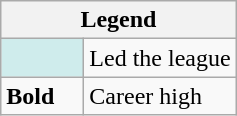<table class="wikitable">
<tr>
<th colspan="2">Legend</th>
</tr>
<tr>
<td style="background:#cfecec; width:3em;"></td>
<td>Led the league</td>
</tr>
<tr>
<td><strong>Bold</strong></td>
<td>Career high</td>
</tr>
</table>
